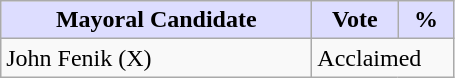<table class="wikitable">
<tr>
<th style="background:#ddf; width:200px;">Mayoral Candidate </th>
<th style="background:#ddf; width:50px;">Vote</th>
<th style="background:#ddf; width:30px;">%</th>
</tr>
<tr>
<td>John Fenik (X)</td>
<td colspan="2">Acclaimed</td>
</tr>
</table>
